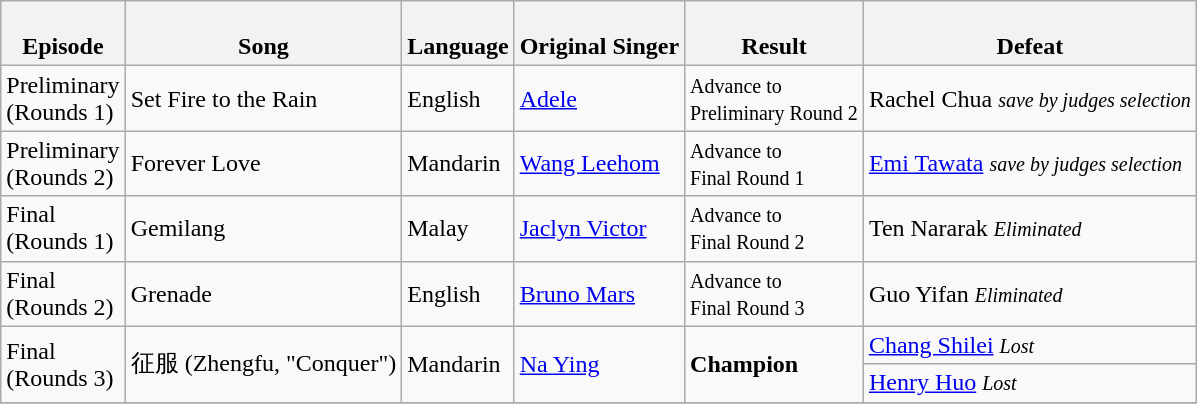<table class="wikitable">
<tr>
<th><br>Episode</th>
<th><br>Song</th>
<th><br>Language</th>
<th><br>Original
Singer</th>
<th><br>Result</th>
<th><br>Defeat</th>
</tr>
<tr>
<td>Preliminary<br>(Rounds 1)</td>
<td>Set Fire to the Rain</td>
<td>English</td>
<td><a href='#'>Adele</a></td>
<td><small>Advance to <br>Preliminary Round 2 </small></td>
<td> Rachel Chua <small><em>save by judges selection</em></small></td>
</tr>
<tr>
<td>Preliminary<br>(Rounds 2)</td>
<td>Forever Love</td>
<td>Mandarin</td>
<td><a href='#'>Wang Leehom</a></td>
<td><small>Advance to <br> Final Round 1</small></td>
<td> <a href='#'>Emi Tawata</a> <small><em>save by judges selection</em></small></td>
</tr>
<tr>
<td>Final<br>(Rounds 1)</td>
<td>Gemilang</td>
<td>Malay</td>
<td><a href='#'>Jaclyn Victor</a></td>
<td><small>Advance to <br>Final Round 2</small></td>
<td> Ten Nararak <small><em>Eliminated</em></small></td>
</tr>
<tr>
<td>Final<br>(Rounds 2)</td>
<td>Grenade</td>
<td>English</td>
<td><a href='#'>Bruno Mars</a></td>
<td><small>Advance to <br>Final Round 3</small></td>
<td> Guo Yifan <small><em>Eliminated</em></small></td>
</tr>
<tr>
<td rowspan="2">Final<br>(Rounds 3)</td>
<td rowspan="2">征服 (Zhengfu, "Conquer")</td>
<td rowspan="2">Mandarin</td>
<td rowspan="2"><a href='#'>Na Ying</a></td>
<td rowspan="2"><strong>Champion</strong></td>
<td> <a href='#'>Chang Shilei</a> <small><em>Lost</em></small></td>
</tr>
<tr>
<td> <a href='#'>Henry Huo</a> <small><em>Lost</em></small></td>
</tr>
<tr>
</tr>
</table>
